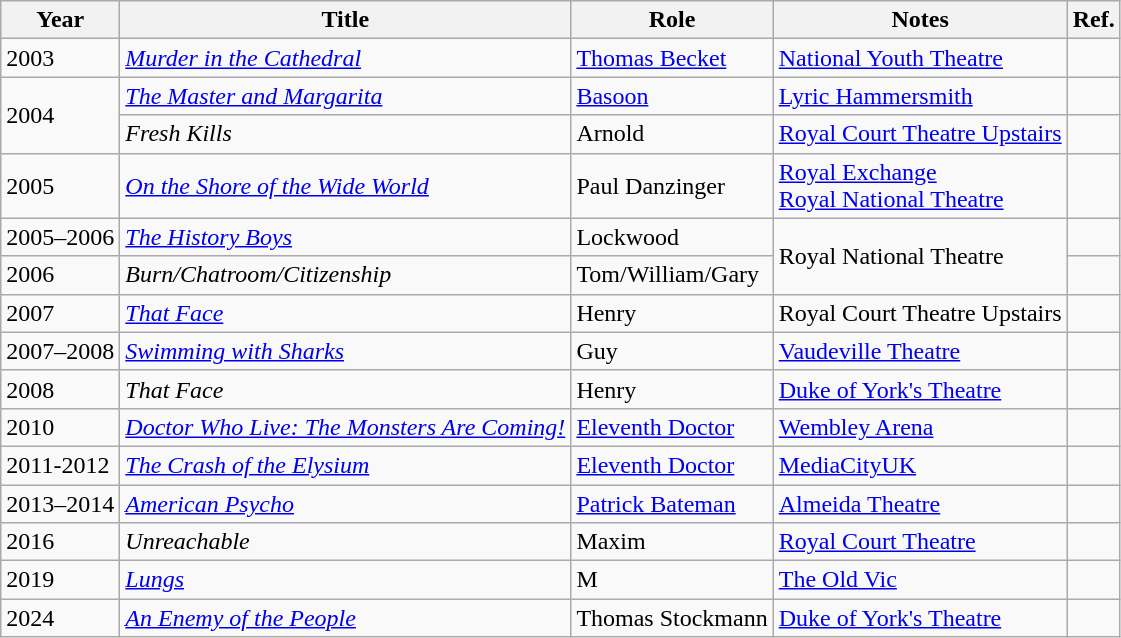<table class="wikitable sortable">
<tr>
<th>Year</th>
<th>Title</th>
<th>Role</th>
<th class="unsortable">Notes</th>
<th>Ref.</th>
</tr>
<tr>
<td>2003</td>
<td><em><a href='#'>Murder in the Cathedral</a></em></td>
<td><a href='#'>Thomas Becket</a></td>
<td><a href='#'>National Youth Theatre</a></td>
<td></td>
</tr>
<tr>
<td rowspan="2">2004</td>
<td><em><a href='#'>The Master and Margarita</a></em></td>
<td><a href='#'>Basoon</a></td>
<td><a href='#'>Lyric Hammersmith</a></td>
<td></td>
</tr>
<tr>
<td><em>Fresh Kills</em></td>
<td>Arnold</td>
<td><a href='#'>Royal Court Theatre Upstairs</a></td>
<td></td>
</tr>
<tr>
<td>2005</td>
<td><em><a href='#'>On the Shore of the Wide World</a></em></td>
<td>Paul Danzinger</td>
<td><a href='#'>Royal Exchange</a><br><a href='#'>Royal National Theatre</a></td>
<td></td>
</tr>
<tr>
<td>2005–2006</td>
<td><em><a href='#'>The History Boys</a></em></td>
<td>Lockwood</td>
<td rowspan="2">Royal National Theatre</td>
<td></td>
</tr>
<tr>
<td>2006</td>
<td><em>Burn/Chatroom/Citizenship</em></td>
<td>Tom/William/Gary</td>
<td></td>
</tr>
<tr>
<td>2007</td>
<td><em><a href='#'>That Face</a></em></td>
<td>Henry</td>
<td>Royal Court Theatre Upstairs</td>
<td></td>
</tr>
<tr>
<td>2007–2008</td>
<td><em><a href='#'>Swimming with Sharks</a></em></td>
<td>Guy</td>
<td><a href='#'>Vaudeville Theatre</a></td>
<td></td>
</tr>
<tr>
<td>2008</td>
<td><em>That Face</em></td>
<td>Henry</td>
<td><a href='#'>Duke of York's Theatre</a></td>
<td></td>
</tr>
<tr>
<td>2010</td>
<td><em><a href='#'>Doctor Who Live: The Monsters Are Coming!</a></em></td>
<td><a href='#'>Eleventh Doctor</a></td>
<td><a href='#'>Wembley Arena</a></td>
<td></td>
</tr>
<tr>
<td>2011-2012</td>
<td><em><a href='#'>The Crash of the Elysium</a></em></td>
<td><a href='#'>Eleventh Doctor</a></td>
<td><a href='#'>MediaCityUK</a></td>
<td></td>
</tr>
<tr>
<td>2013–2014</td>
<td><em><a href='#'>American Psycho</a></em></td>
<td><a href='#'>Patrick Bateman</a></td>
<td><a href='#'>Almeida Theatre</a></td>
<td></td>
</tr>
<tr>
<td>2016</td>
<td><em>Unreachable</em></td>
<td>Maxim</td>
<td><a href='#'>Royal Court Theatre</a></td>
<td></td>
</tr>
<tr>
<td>2019</td>
<td><em><a href='#'>Lungs</a></em></td>
<td>M</td>
<td><a href='#'>The Old Vic</a></td>
<td></td>
</tr>
<tr>
<td>2024</td>
<td><em><a href='#'>An Enemy of the People</a></em></td>
<td>Thomas Stockmann</td>
<td><a href='#'>Duke of York's Theatre</a></td>
<td></td>
</tr>
</table>
